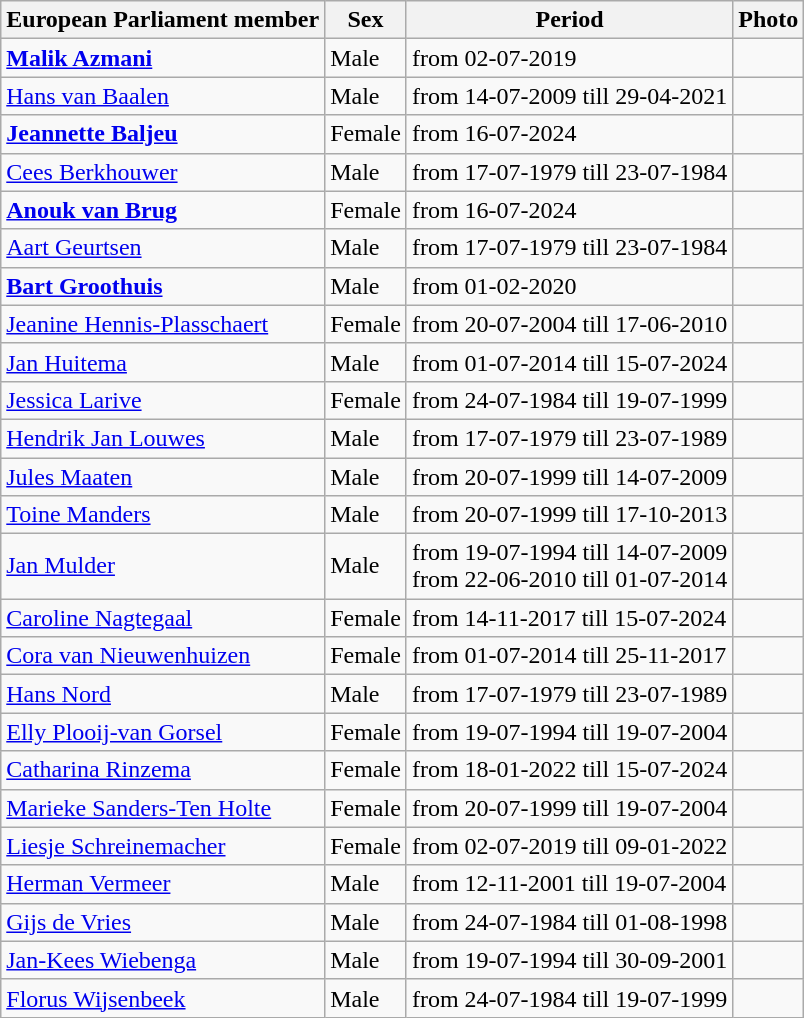<table class="wikitable vatop">
<tr>
<th>European Parliament member</th>
<th>Sex</th>
<th>Period</th>
<th>Photo</th>
</tr>
<tr>
<td><strong><a href='#'>Malik Azmani</a></strong></td>
<td>Male</td>
<td>from 02-07-2019</td>
<td></td>
</tr>
<tr>
<td><a href='#'>Hans van Baalen</a></td>
<td>Male</td>
<td>from 14-07-2009 till 29-04-2021</td>
<td></td>
</tr>
<tr>
<td><strong><a href='#'>Jeannette Baljeu</a></strong></td>
<td>Female</td>
<td>from 16-07-2024</td>
<td></td>
</tr>
<tr>
<td><a href='#'>Cees Berkhouwer</a></td>
<td>Male</td>
<td>from 17-07-1979 till 23-07-1984</td>
<td></td>
</tr>
<tr>
<td><strong><a href='#'>Anouk van Brug</a></strong></td>
<td>Female</td>
<td>from 16-07-2024</td>
<td></td>
</tr>
<tr>
<td><a href='#'>Aart Geurtsen</a></td>
<td>Male</td>
<td>from 17-07-1979 till 23-07-1984</td>
<td></td>
</tr>
<tr>
<td><strong><a href='#'>Bart Groothuis</a></strong></td>
<td>Male</td>
<td>from 01-02-2020</td>
<td></td>
</tr>
<tr>
<td><a href='#'>Jeanine Hennis-Plasschaert</a></td>
<td>Female</td>
<td>from 20-07-2004 till 17-06-2010</td>
<td></td>
</tr>
<tr>
<td><a href='#'>Jan Huitema</a></td>
<td>Male</td>
<td>from 01-07-2014 till 15-07-2024</td>
<td></td>
</tr>
<tr>
<td><a href='#'>Jessica Larive</a></td>
<td>Female</td>
<td>from 24-07-1984 till 19-07-1999</td>
<td></td>
</tr>
<tr>
<td><a href='#'>Hendrik Jan Louwes</a></td>
<td>Male</td>
<td>from 17-07-1979 till 23-07-1989</td>
<td></td>
</tr>
<tr>
<td><a href='#'>Jules Maaten</a></td>
<td>Male</td>
<td>from 20-07-1999 till 14-07-2009</td>
<td></td>
</tr>
<tr>
<td><a href='#'>Toine Manders</a></td>
<td>Male</td>
<td>from 20-07-1999 till 17-10-2013</td>
<td></td>
</tr>
<tr>
<td><a href='#'>Jan Mulder</a></td>
<td>Male</td>
<td>from 19-07-1994 till 14-07-2009 <br> from 22-06-2010 till 01-07-2014</td>
<td></td>
</tr>
<tr>
<td><a href='#'>Caroline Nagtegaal</a></td>
<td>Female</td>
<td>from 14-11-2017 till 15-07-2024</td>
<td></td>
</tr>
<tr>
<td><a href='#'>Cora van Nieuwenhuizen</a></td>
<td>Female</td>
<td>from 01-07-2014 till 25-11-2017</td>
<td></td>
</tr>
<tr>
<td><a href='#'>Hans Nord</a></td>
<td>Male</td>
<td>from 17-07-1979 till 23-07-1989</td>
<td></td>
</tr>
<tr>
<td><a href='#'>Elly Plooij-van Gorsel</a></td>
<td>Female</td>
<td>from 19-07-1994 till 19-07-2004</td>
<td></td>
</tr>
<tr>
<td><a href='#'>Catharina Rinzema</a></td>
<td>Female</td>
<td>from 18-01-2022 till 15-07-2024</td>
<td></td>
</tr>
<tr>
<td><a href='#'>Marieke Sanders-Ten Holte</a></td>
<td>Female</td>
<td>from 20-07-1999 till 19-07-2004</td>
<td></td>
</tr>
<tr>
<td><a href='#'>Liesje Schreinemacher</a></td>
<td>Female</td>
<td>from 02-07-2019 till 09-01-2022</td>
<td></td>
</tr>
<tr>
<td><a href='#'>Herman Vermeer</a></td>
<td>Male</td>
<td>from 12-11-2001 till 19-07-2004</td>
<td></td>
</tr>
<tr>
<td><a href='#'>Gijs de Vries</a></td>
<td>Male</td>
<td>from 24-07-1984 till 01-08-1998</td>
<td></td>
</tr>
<tr>
<td><a href='#'>Jan-Kees Wiebenga</a></td>
<td>Male</td>
<td>from 19-07-1994 till 30-09-2001</td>
<td></td>
</tr>
<tr>
<td><a href='#'>Florus Wijsenbeek</a></td>
<td>Male</td>
<td>from 24-07-1984 till 19-07-1999</td>
<td></td>
</tr>
</table>
